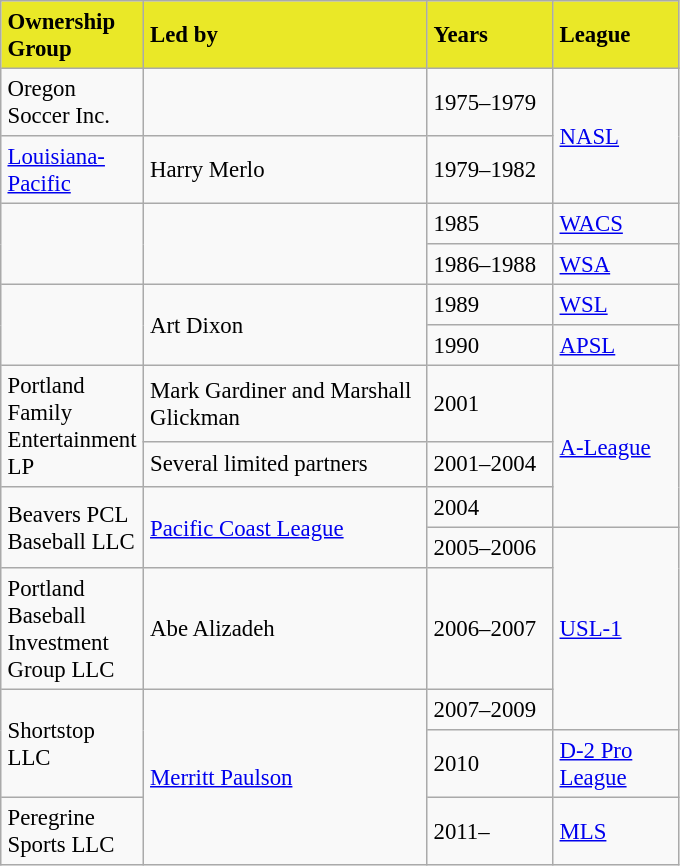<table border="2" cellpadding="4" cellspacing="0" style="text-align:left; margin: 1em 1em 1em 0; background: #f9f9f9; border: 1px #aaa solid; border-collapse: collapse; font-size: 95%;">
<tr>
<th style="background:#EAE827" width=80px><span>Ownership Group</span></th>
<th style="background:#EAE827" width=180px><span>Led by</span></th>
<th style="background:#EAE827" width=75px><span>Years</span></th>
<th style="background:#EAE827" width=75px><span>League</span></th>
</tr>
<tr>
<td>Oregon Soccer Inc.</td>
<td></td>
<td>1975–1979</td>
<td rowspan="2"><a href='#'>NASL</a></td>
</tr>
<tr>
<td><a href='#'>Louisiana-Pacific</a></td>
<td>Harry Merlo</td>
<td>1979–1982</td>
</tr>
<tr>
<td rowspan="2"></td>
<td rowspan="2"></td>
<td>1985</td>
<td><a href='#'>WACS</a></td>
</tr>
<tr>
<td>1986–1988</td>
<td><a href='#'>WSA</a></td>
</tr>
<tr>
<td rowspan="2"></td>
<td rowspan="2">Art Dixon</td>
<td>1989</td>
<td><a href='#'>WSL</a></td>
</tr>
<tr>
<td>1990</td>
<td><a href='#'>APSL</a></td>
</tr>
<tr>
<td rowspan="2">Portland Family Entertainment LP</td>
<td>Mark Gardiner and Marshall Glickman</td>
<td>2001</td>
<td rowspan="3"><a href='#'>A-League</a></td>
</tr>
<tr>
<td>Several limited partners</td>
<td>2001–2004</td>
</tr>
<tr>
<td rowspan="2">Beavers PCL Baseball LLC</td>
<td rowspan="2"><a href='#'>Pacific Coast League</a></td>
<td>2004</td>
</tr>
<tr>
<td>2005–2006</td>
<td rowspan="3"><a href='#'>USL-1</a></td>
</tr>
<tr>
<td>Portland Baseball Investment Group LLC</td>
<td>Abe Alizadeh</td>
<td>2006–2007</td>
</tr>
<tr>
<td rowspan="2">Shortstop LLC</td>
<td rowspan="3"><a href='#'>Merritt Paulson</a></td>
<td>2007–2009</td>
</tr>
<tr>
<td>2010</td>
<td><a href='#'>D-2 Pro League</a></td>
</tr>
<tr>
<td>Peregrine Sports LLC</td>
<td>2011–</td>
<td><a href='#'>MLS</a></td>
</tr>
</table>
